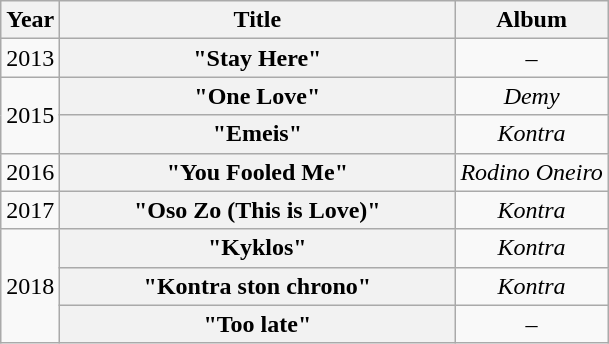<table class="wikitable plainrowheaders" style="text-align:center;">
<tr>
<th scope="col" style="width:1em;">Year</th>
<th scope="col" style="width:16em;">Title</th>
<th scope="col">Album</th>
</tr>
<tr>
<td>2013</td>
<th scope="row">"Stay Here"</th>
<td>–</td>
</tr>
<tr>
<td rowspan="2">2015</td>
<th scope="row">"One Love"</th>
<td><em>Demy</em></td>
</tr>
<tr>
<th scope="row">"Εmeis"</th>
<td><em>Kontra</em></td>
</tr>
<tr>
<td>2016</td>
<th scope="row">"You Fooled Me"</th>
<td><em>Rodino Oneiro</em></td>
</tr>
<tr>
<td>2017</td>
<th scope="row">"Oso Zo (This is Love)"</th>
<td><em>Kontra</em></td>
</tr>
<tr>
<td rowspan="3">2018</td>
<th scope="row">"Kyklos"</th>
<td><em>Kontra</em></td>
</tr>
<tr>
<th scope="row">"Kontra ston chrono"</th>
<td><em>Kontra</em></td>
</tr>
<tr>
<th scope="row">"Too late"</th>
<td>–</td>
</tr>
</table>
